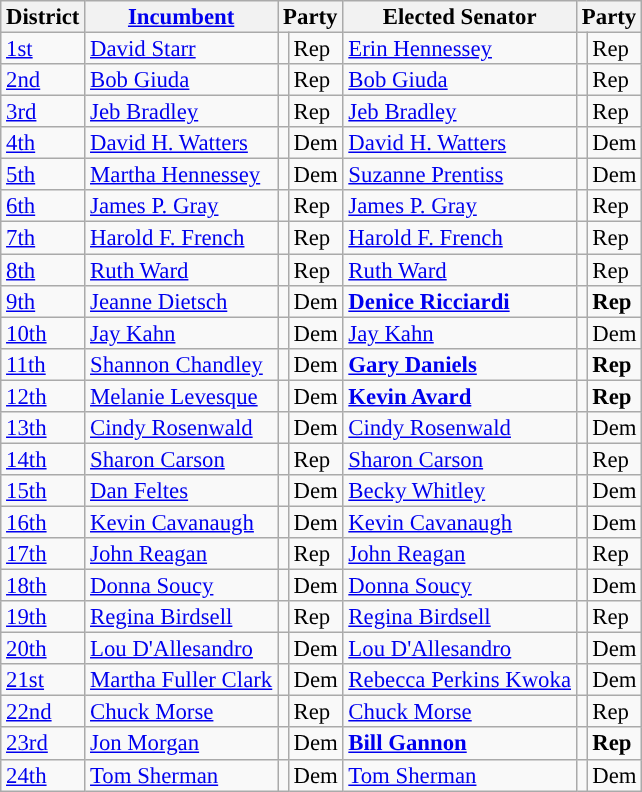<table class="sortable wikitable" style="font-size:95%;line-height:14px;">
<tr>
<th class="unsortable">District</th>
<th class="unsortable"><a href='#'>Incumbent</a></th>
<th colspan="2">Party</th>
<th class="unsortable">Elected Senator</th>
<th colspan="2">Party</th>
</tr>
<tr>
<td><a href='#'>1st</a></td>
<td><a href='#'>David Starr</a></td>
<td style="background:"></td>
<td>Rep</td>
<td><a href='#'>Erin Hennessey</a></td>
<td style="background:"></td>
<td>Rep</td>
</tr>
<tr>
<td><a href='#'>2nd</a></td>
<td><a href='#'>Bob Giuda</a></td>
<td style="background:"></td>
<td>Rep</td>
<td><a href='#'>Bob Giuda</a></td>
<td style="background:"></td>
<td>Rep</td>
</tr>
<tr>
<td><a href='#'>3rd</a></td>
<td><a href='#'>Jeb Bradley</a></td>
<td style="background:"></td>
<td>Rep</td>
<td><a href='#'>Jeb Bradley</a></td>
<td style="background:"></td>
<td>Rep</td>
</tr>
<tr>
<td><a href='#'>4th</a></td>
<td><a href='#'>David H. Watters</a></td>
<td style="background:"></td>
<td>Dem</td>
<td><a href='#'>David H. Watters</a></td>
<td style="background:"></td>
<td>Dem</td>
</tr>
<tr>
<td><a href='#'>5th</a></td>
<td><a href='#'>Martha Hennessey</a></td>
<td style="background:"></td>
<td>Dem</td>
<td><a href='#'>Suzanne Prentiss</a></td>
<td style="background:"></td>
<td>Dem</td>
</tr>
<tr>
<td><a href='#'>6th</a></td>
<td><a href='#'>James P. Gray</a></td>
<td style="background:"></td>
<td>Rep</td>
<td><a href='#'>James P. Gray</a></td>
<td style="background:"></td>
<td>Rep</td>
</tr>
<tr>
<td><a href='#'>7th</a></td>
<td><a href='#'>Harold F. French</a></td>
<td style="background:"></td>
<td>Rep</td>
<td><a href='#'>Harold F. French</a></td>
<td style="background:"></td>
<td>Rep</td>
</tr>
<tr>
<td><a href='#'>8th</a></td>
<td><a href='#'>Ruth Ward</a></td>
<td style="background:"></td>
<td>Rep</td>
<td><a href='#'>Ruth Ward</a></td>
<td style="background:"></td>
<td>Rep</td>
</tr>
<tr>
<td><a href='#'>9th</a></td>
<td><a href='#'>Jeanne Dietsch</a></td>
<td style="background:"></td>
<td>Dem</td>
<td><strong><a href='#'>Denice Ricciardi</a></strong></td>
<td style="background:"></td>
<td><strong>Rep</strong></td>
</tr>
<tr>
<td><a href='#'>10th</a></td>
<td><a href='#'>Jay Kahn</a></td>
<td style="background:"></td>
<td>Dem</td>
<td><a href='#'>Jay Kahn</a></td>
<td style="background:"></td>
<td>Dem</td>
</tr>
<tr>
<td><a href='#'>11th</a></td>
<td><a href='#'>Shannon Chandley</a></td>
<td style="background:"></td>
<td>Dem</td>
<td><strong><a href='#'>Gary Daniels</a></strong></td>
<td style="background:"></td>
<td><strong>Rep</strong></td>
</tr>
<tr>
<td><a href='#'>12th</a></td>
<td><a href='#'>Melanie Levesque</a></td>
<td style="background:"></td>
<td>Dem</td>
<td><strong><a href='#'>Kevin Avard</a></strong></td>
<td style="background:"></td>
<td><strong>Rep</strong></td>
</tr>
<tr>
<td><a href='#'>13th</a></td>
<td><a href='#'>Cindy Rosenwald</a></td>
<td style="background:"></td>
<td>Dem</td>
<td><a href='#'>Cindy Rosenwald</a></td>
<td style="background:"></td>
<td>Dem</td>
</tr>
<tr>
<td><a href='#'>14th</a></td>
<td><a href='#'>Sharon Carson</a></td>
<td style="background:"></td>
<td>Rep</td>
<td><a href='#'>Sharon Carson</a></td>
<td style="background:"></td>
<td>Rep</td>
</tr>
<tr>
<td><a href='#'>15th</a></td>
<td><a href='#'>Dan Feltes</a></td>
<td style="background:"></td>
<td>Dem</td>
<td><a href='#'>Becky Whitley</a></td>
<td style="background:"></td>
<td>Dem</td>
</tr>
<tr>
<td><a href='#'>16th</a></td>
<td><a href='#'>Kevin Cavanaugh</a></td>
<td style="background:"></td>
<td>Dem</td>
<td><a href='#'>Kevin Cavanaugh</a></td>
<td style="background:"></td>
<td>Dem</td>
</tr>
<tr>
<td><a href='#'>17th</a></td>
<td><a href='#'>John Reagan</a></td>
<td style="background:"></td>
<td>Rep</td>
<td><a href='#'>John Reagan</a></td>
<td style="background:"></td>
<td>Rep</td>
</tr>
<tr>
<td><a href='#'>18th</a></td>
<td><a href='#'>Donna Soucy</a></td>
<td style="background:"></td>
<td>Dem</td>
<td><a href='#'>Donna Soucy</a></td>
<td style="background:"></td>
<td>Dem</td>
</tr>
<tr>
<td><a href='#'>19th</a></td>
<td><a href='#'>Regina Birdsell</a></td>
<td style="background:"></td>
<td>Rep</td>
<td><a href='#'>Regina Birdsell</a></td>
<td style="background:"></td>
<td>Rep</td>
</tr>
<tr>
<td><a href='#'>20th</a></td>
<td><a href='#'>Lou D'Allesandro</a></td>
<td style="background:"></td>
<td>Dem</td>
<td><a href='#'>Lou D'Allesandro</a></td>
<td style="background:"></td>
<td>Dem</td>
</tr>
<tr>
<td><a href='#'>21st</a></td>
<td><a href='#'>Martha Fuller Clark</a></td>
<td style="background:"></td>
<td>Dem</td>
<td><a href='#'>Rebecca Perkins Kwoka</a></td>
<td style="background:"></td>
<td>Dem</td>
</tr>
<tr>
<td><a href='#'>22nd</a></td>
<td><a href='#'>Chuck Morse</a></td>
<td style="background:"></td>
<td>Rep</td>
<td><a href='#'>Chuck Morse</a></td>
<td style="background:"></td>
<td>Rep</td>
</tr>
<tr>
<td><a href='#'>23rd</a></td>
<td><a href='#'>Jon Morgan</a></td>
<td style="background:"></td>
<td>Dem</td>
<td><strong><a href='#'>Bill Gannon</a></strong></td>
<td style="background:"></td>
<td><strong>Rep</strong></td>
</tr>
<tr>
<td><a href='#'>24th</a></td>
<td><a href='#'>Tom Sherman</a></td>
<td style="background:"></td>
<td>Dem</td>
<td><a href='#'>Tom Sherman</a></td>
<td style="background:"></td>
<td>Dem</td>
</tr>
</table>
